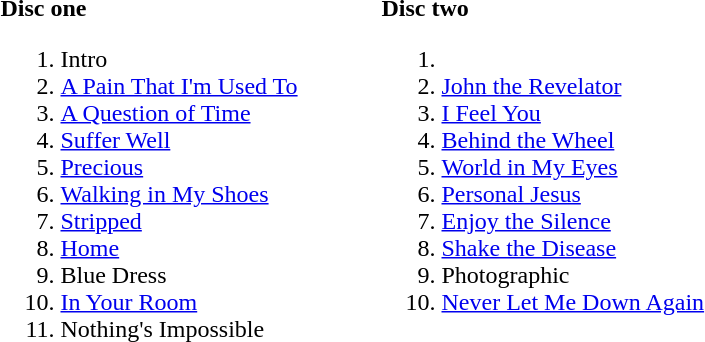<table ->
<tr>
<td width=250 valign=top><br><strong>Disc one</strong><ol><li>Intro</li><li><a href='#'>A Pain That I'm Used To</a></li><li><a href='#'>A Question of Time</a></li><li><a href='#'>Suffer Well</a></li><li><a href='#'>Precious</a></li><li><a href='#'>Walking in My Shoes</a></li><li><a href='#'>Stripped</a></li><li><a href='#'>Home</a></li><li>Blue Dress</li><li><a href='#'>In Your Room</a></li><li>Nothing's Impossible</li></ol></td>
<td width=250 valign=top><br><strong>Disc two</strong><ol><li><li><a href='#'>John the Revelator</a></li><li><a href='#'>I Feel You</a></li><li><a href='#'>Behind the Wheel</a></li><li><a href='#'>World in My Eyes</a></li><li><a href='#'>Personal Jesus</a></li><li><a href='#'>Enjoy the Silence</a></li><li><a href='#'>Shake the Disease</a></li><li>Photographic</li><li><a href='#'>Never Let Me Down Again</a></li></ol></td>
</tr>
</table>
